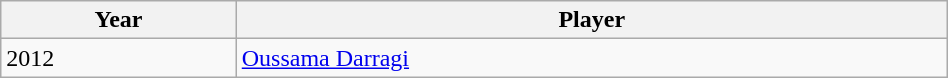<table class="wikitable" style="width: 50%;">
<tr>
<th>Year</th>
<th>Player</th>
</tr>
<tr>
<td>2012</td>
<td> <a href='#'>Oussama Darragi</a></td>
</tr>
</table>
